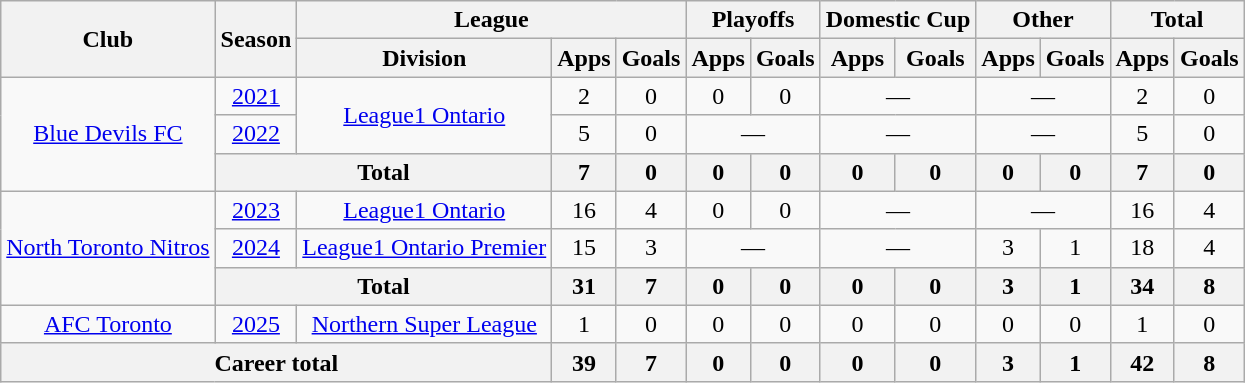<table class="wikitable" style="text-align: center;">
<tr>
<th rowspan="2">Club</th>
<th rowspan="2">Season</th>
<th colspan="3">League</th>
<th colspan="2">Playoffs</th>
<th colspan="2">Domestic Cup</th>
<th colspan="2">Other</th>
<th colspan="2">Total</th>
</tr>
<tr>
<th>Division</th>
<th>Apps</th>
<th>Goals</th>
<th>Apps</th>
<th>Goals</th>
<th>Apps</th>
<th>Goals</th>
<th>Apps</th>
<th>Goals</th>
<th>Apps</th>
<th>Goals</th>
</tr>
<tr>
<td rowspan="3"><a href='#'>Blue Devils FC</a></td>
<td><a href='#'>2021</a></td>
<td rowspan=2><a href='#'>League1 Ontario</a></td>
<td>2</td>
<td>0</td>
<td>0</td>
<td>0</td>
<td colspan="2">—</td>
<td colspan="2">—</td>
<td>2</td>
<td>0</td>
</tr>
<tr>
<td><a href='#'>2022</a></td>
<td>5</td>
<td>0</td>
<td colspan="2">—</td>
<td colspan="2">—</td>
<td colspan="2">—</td>
<td>5</td>
<td>0</td>
</tr>
<tr>
<th colspan="2">Total</th>
<th>7</th>
<th>0</th>
<th>0</th>
<th>0</th>
<th>0</th>
<th>0</th>
<th>0</th>
<th>0</th>
<th>7</th>
<th>0</th>
</tr>
<tr>
<td rowspan="3"><a href='#'>North Toronto Nitros</a></td>
<td><a href='#'>2023</a></td>
<td><a href='#'>League1 Ontario</a></td>
<td>16</td>
<td>4</td>
<td>0</td>
<td>0</td>
<td colspan="2">—</td>
<td colspan="2">—</td>
<td>16</td>
<td>4</td>
</tr>
<tr>
<td><a href='#'>2024</a></td>
<td><a href='#'>League1 Ontario Premier</a></td>
<td>15</td>
<td>3</td>
<td colspan="2">—</td>
<td colspan="2">—</td>
<td>3</td>
<td>1</td>
<td>18</td>
<td>4</td>
</tr>
<tr>
<th colspan="2">Total</th>
<th>31</th>
<th>7</th>
<th>0</th>
<th>0</th>
<th>0</th>
<th>0</th>
<th>3</th>
<th>1</th>
<th>34</th>
<th>8</th>
</tr>
<tr>
<td><a href='#'>AFC Toronto</a></td>
<td><a href='#'>2025</a></td>
<td><a href='#'>Northern Super League</a></td>
<td>1</td>
<td>0</td>
<td>0</td>
<td>0</td>
<td>0</td>
<td>0</td>
<td>0</td>
<td>0</td>
<td>1</td>
<td>0</td>
</tr>
<tr>
<th colspan="3">Career total</th>
<th>39</th>
<th>7</th>
<th>0</th>
<th>0</th>
<th>0</th>
<th>0</th>
<th>3</th>
<th>1</th>
<th>42</th>
<th>8</th>
</tr>
</table>
